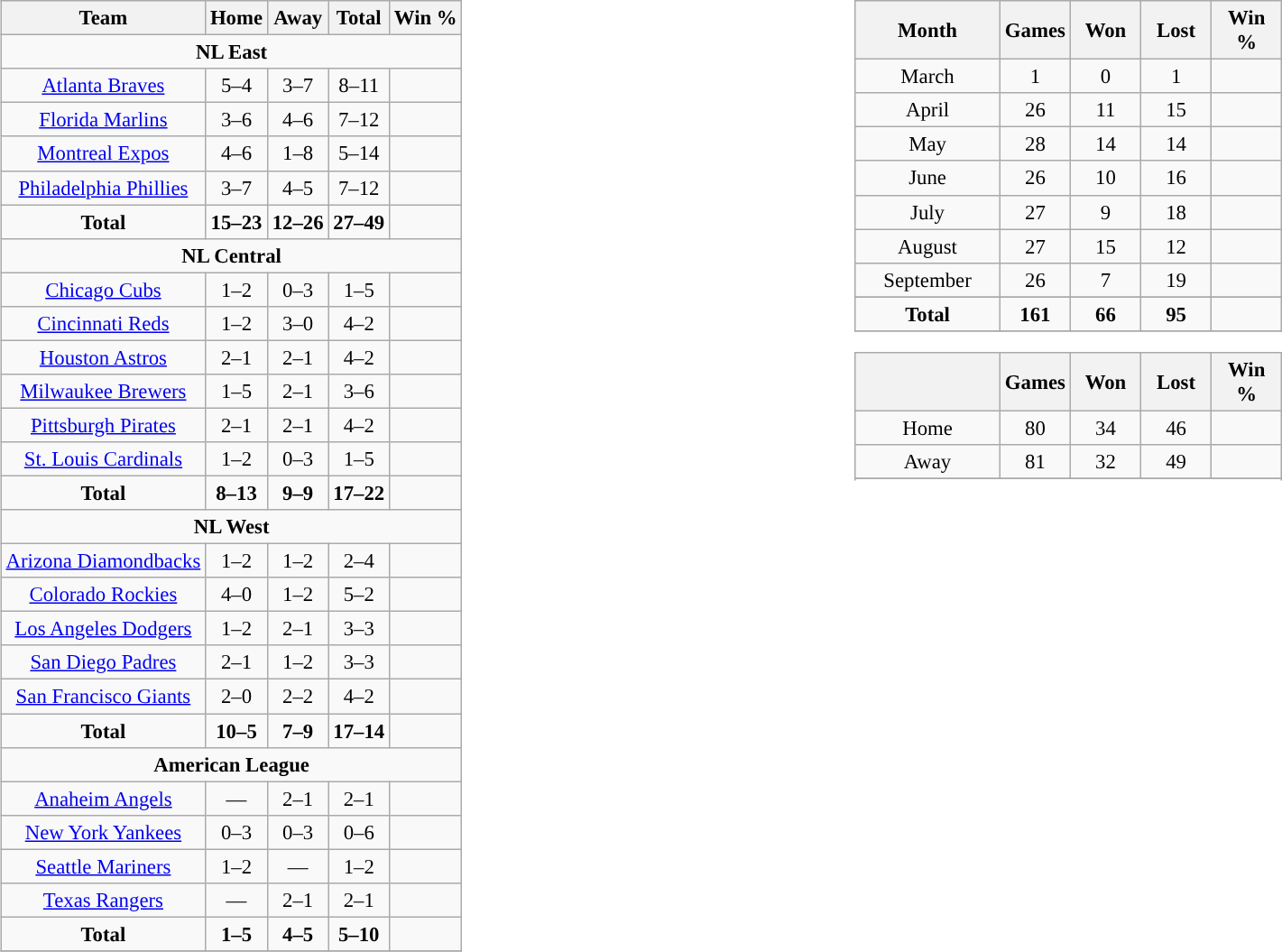<table width=100%>
<tr>
<td width=50%=valign="top"><br><table class="wikitable" style="font-size: 95%; text-align: center;">
<tr>
<th>Team</th>
<th>Home</th>
<th>Away</th>
<th>Total</th>
<th>Win %</th>
</tr>
<tr>
<td colspan="5"><strong>NL East</strong></td>
</tr>
<tr>
<td><a href='#'>Atlanta Braves</a></td>
<td>5–4</td>
<td>3–7</td>
<td>8–11</td>
<td></td>
</tr>
<tr>
<td><a href='#'>Florida Marlins</a></td>
<td>3–6</td>
<td>4–6</td>
<td>7–12</td>
<td></td>
</tr>
<tr>
<td><a href='#'>Montreal Expos</a></td>
<td>4–6</td>
<td>1–8</td>
<td>5–14</td>
<td></td>
</tr>
<tr>
<td><a href='#'>Philadelphia Phillies</a></td>
<td>3–7</td>
<td>4–5</td>
<td>7–12</td>
<td></td>
</tr>
<tr style="font-weight:bold;">
<td>Total</td>
<td>15–23</td>
<td>12–26</td>
<td>27–49</td>
<td></td>
</tr>
<tr>
<td colspan="5"><strong>NL Central</strong></td>
</tr>
<tr>
<td><a href='#'>Chicago Cubs</a></td>
<td>1–2</td>
<td>0–3</td>
<td>1–5</td>
<td></td>
</tr>
<tr>
<td><a href='#'>Cincinnati Reds</a></td>
<td>1–2</td>
<td>3–0</td>
<td>4–2</td>
<td></td>
</tr>
<tr>
<td><a href='#'>Houston Astros</a></td>
<td>2–1</td>
<td>2–1</td>
<td>4–2</td>
<td></td>
</tr>
<tr>
<td><a href='#'>Milwaukee Brewers</a></td>
<td>1–5</td>
<td>2–1</td>
<td>3–6</td>
<td></td>
</tr>
<tr>
<td><a href='#'>Pittsburgh Pirates</a></td>
<td>2–1</td>
<td>2–1</td>
<td>4–2</td>
<td></td>
</tr>
<tr>
<td><a href='#'>St. Louis Cardinals</a></td>
<td>1–2</td>
<td>0–3</td>
<td>1–5</td>
<td></td>
</tr>
<tr style="font-weight:bold;">
<td>Total</td>
<td>8–13</td>
<td>9–9</td>
<td>17–22</td>
<td></td>
</tr>
<tr>
<td colspan="5"><strong>NL West</strong></td>
</tr>
<tr>
<td><a href='#'>Arizona Diamondbacks</a></td>
<td>1–2</td>
<td>1–2</td>
<td>2–4</td>
<td></td>
</tr>
<tr>
<td><a href='#'>Colorado Rockies</a></td>
<td>4–0</td>
<td>1–2</td>
<td>5–2</td>
<td></td>
</tr>
<tr>
<td><a href='#'>Los Angeles Dodgers</a></td>
<td>1–2</td>
<td>2–1</td>
<td>3–3</td>
<td></td>
</tr>
<tr>
<td><a href='#'>San Diego Padres</a></td>
<td>2–1</td>
<td>1–2</td>
<td>3–3</td>
<td></td>
</tr>
<tr>
<td><a href='#'>San Francisco Giants</a></td>
<td>2–0</td>
<td>2–2</td>
<td>4–2</td>
<td></td>
</tr>
<tr style="font-weight:bold;">
<td>Total</td>
<td>10–5</td>
<td>7–9</td>
<td>17–14</td>
<td></td>
</tr>
<tr>
<td colspan="5"><strong>American League</strong></td>
</tr>
<tr>
<td><a href='#'>Anaheim Angels</a></td>
<td>—</td>
<td>2–1</td>
<td>2–1</td>
<td></td>
</tr>
<tr>
<td><a href='#'>New York Yankees</a></td>
<td>0–3</td>
<td>0–3</td>
<td>0–6</td>
<td></td>
</tr>
<tr>
<td><a href='#'>Seattle Mariners</a></td>
<td>1–2</td>
<td>—</td>
<td>1–2</td>
<td></td>
</tr>
<tr>
<td><a href='#'>Texas Rangers</a></td>
<td>—</td>
<td>2–1</td>
<td>2–1</td>
<td></td>
</tr>
<tr style="font-weight:bold;">
<td>Total</td>
<td>1–5</td>
<td>4–5</td>
<td>5–10</td>
<td></td>
</tr>
<tr>
</tr>
</table>
</td>
<td width=50% valign="top"><br><table class="wikitable" style="font-size: 95%; text-align: center;">
<tr>
<th width="100">Month</th>
<th width="45">Games</th>
<th width="45">Won</th>
<th width="45">Lost</th>
<th width="45">Win %</th>
</tr>
<tr>
<td>March</td>
<td>1</td>
<td>0</td>
<td>1</td>
<td></td>
</tr>
<tr>
<td>April</td>
<td>26</td>
<td>11</td>
<td>15</td>
<td></td>
</tr>
<tr>
<td>May</td>
<td>28</td>
<td>14</td>
<td>14</td>
<td></td>
</tr>
<tr>
<td>June</td>
<td>26</td>
<td>10</td>
<td>16</td>
<td></td>
</tr>
<tr>
<td>July</td>
<td>27</td>
<td>9</td>
<td>18</td>
<td></td>
</tr>
<tr>
<td>August</td>
<td>27</td>
<td>15</td>
<td>12</td>
<td></td>
</tr>
<tr>
<td>September</td>
<td>26</td>
<td>7</td>
<td>19</td>
<td></td>
</tr>
<tr>
</tr>
<tr style="font-weight:bold;">
<td>Total</td>
<td>161</td>
<td>66</td>
<td>95</td>
<td></td>
</tr>
<tr>
</tr>
</table>
<table class="wikitable" style="font-size: 95%; text-align: center;">
<tr>
<th width="100"></th>
<th width="45">Games</th>
<th width="45">Won</th>
<th width="45">Lost</th>
<th width="45">Win %</th>
</tr>
<tr>
<td>Home</td>
<td>80</td>
<td>34</td>
<td>46</td>
<td></td>
</tr>
<tr>
<td>Away</td>
<td>81</td>
<td>32</td>
<td>49</td>
<td></td>
</tr>
<tr>
</tr>
<tr>
</tr>
</table>
</td>
</tr>
</table>
